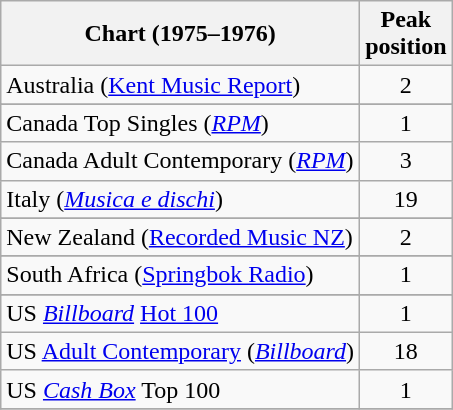<table class="wikitable sortable">
<tr>
<th>Chart (1975–1976)</th>
<th>Peak<br>position</th>
</tr>
<tr>
<td>Australia (<a href='#'>Kent Music Report</a>)</td>
<td style="text-align:center;">2</td>
</tr>
<tr>
</tr>
<tr>
</tr>
<tr>
<td>Canada Top Singles (<em><a href='#'>RPM</a></em>)</td>
<td style="text-align:center;">1</td>
</tr>
<tr>
<td>Canada Adult Contemporary (<em><a href='#'>RPM</a></em>)</td>
<td style="text-align:center;">3</td>
</tr>
<tr>
<td>Italy (<em><a href='#'>Musica e dischi</a></em>)</td>
<td style="text-align:center;">19</td>
</tr>
<tr>
</tr>
<tr>
</tr>
<tr>
</tr>
<tr>
<td>New Zealand (<a href='#'>Recorded Music NZ</a>)</td>
<td style="text-align:center;">2</td>
</tr>
<tr>
</tr>
<tr>
<td>South Africa (<a href='#'>Springbok Radio</a>)</td>
<td align="center">1</td>
</tr>
<tr>
</tr>
<tr>
</tr>
<tr>
<td>US <em><a href='#'>Billboard</a></em> <a href='#'>Hot 100</a></td>
<td style="text-align:center;">1</td>
</tr>
<tr>
<td>US <a href='#'>Adult Contemporary</a> (<em><a href='#'>Billboard</a></em>)</td>
<td style="text-align:center;">18</td>
</tr>
<tr>
<td>US <em><a href='#'>Cash Box</a></em> Top 100</td>
<td style="text-align:center;">1</td>
</tr>
<tr>
</tr>
</table>
